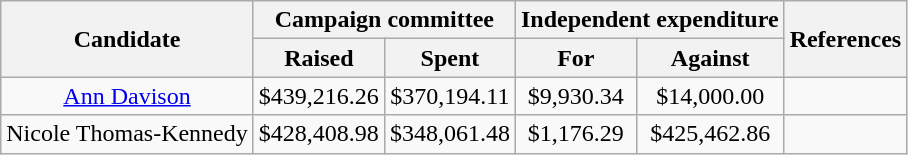<table class="wikitable sortable" style="text-align:center;">
<tr>
<th rowspan="2">Candidate</th>
<th colspan="2">Campaign committee</th>
<th colspan="2">Independent expenditure</th>
<th rowspan="2">References</th>
</tr>
<tr>
<th>Raised</th>
<th>Spent</th>
<th>For</th>
<th>Against</th>
</tr>
<tr>
<td><a href='#'>Ann Davison</a></td>
<td>$439,216.26</td>
<td>$370,194.11</td>
<td>$9,930.34</td>
<td>$14,000.00</td>
<td></td>
</tr>
<tr>
<td>Nicole Thomas-Kennedy</td>
<td>$428,408.98</td>
<td>$348,061.48</td>
<td>$1,176.29</td>
<td>$425,462.86</td>
<td></td>
</tr>
</table>
